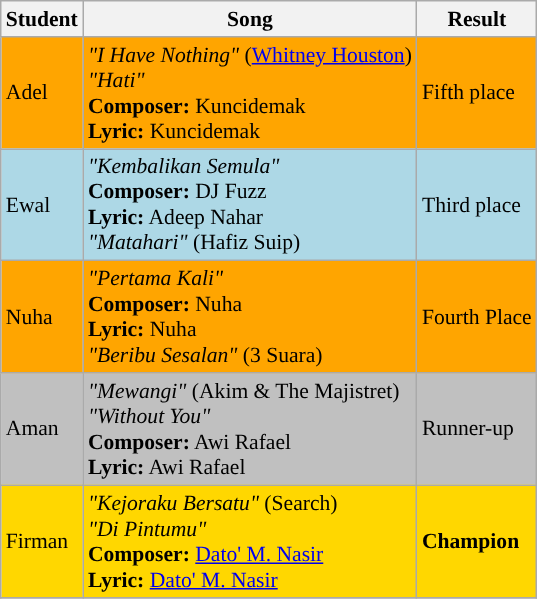<table class="wikitable" style="font-size:90%;">
<tr>
<th>Student</th>
<th>Song</th>
<th>Result</th>
</tr>
<tr style="background: orange;|">
<td>Adel</td>
<td><em>"I Have Nothing"</em> (<a href='#'>Whitney Houston</a>) <br> <em>"Hati"</em> <br> <strong>Composer:</strong> Kuncidemak <br> <strong>Lyric:</strong> Kuncidemak</td>
<td>Fifth place</td>
</tr>
<tr style="background: lightblue;|">
<td>Ewal</td>
<td><em>"Kembalikan Semula"</em> <br> <strong>Composer:</strong> DJ Fuzz <br> <strong>Lyric:</strong> Adeep Nahar <br> <em>"Matahari"</em> (Hafiz Suip)</td>
<td>Third place</td>
</tr>
<tr style="background: orange;|">
<td>Nuha</td>
<td><em>"Pertama Kali"</em> <br> <strong>Composer:</strong> Nuha <br> <strong>Lyric:</strong> Nuha <br> <em>"Beribu Sesalan"</em> (3 Suara)</td>
<td>Fourth Place</td>
</tr>
<tr style="background: silver;|">
<td>Aman</td>
<td><em>"Mewangi"</em> (Akim & The Majistret) <br> <em>"Without You"</em> <br> <strong>Composer:</strong> Awi Rafael <br> <strong>Lyric:</strong> Awi Rafael</td>
<td>Runner-up</td>
</tr>
<tr style="background: gold;|">
<td>Firman</td>
<td><em>"Kejoraku Bersatu"</em> (Search) <br> <em>"Di Pintumu"</em> <br> <strong>Composer:</strong> <a href='#'>Dato' M. Nasir</a> <br> <strong>Lyric:</strong> <a href='#'>Dato' M. Nasir</a></td>
<td><strong>Champion</strong></td>
</tr>
<tr>
</tr>
</table>
